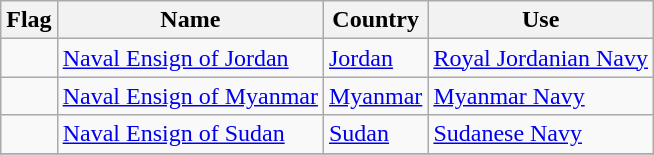<table class="wikitable">
<tr>
<th>Flag</th>
<th>Name</th>
<th>Country</th>
<th>Use</th>
</tr>
<tr>
<td></td>
<td><a href='#'>Naval Ensign of Jordan</a></td>
<td><a href='#'>Jordan</a></td>
<td><a href='#'>Royal Jordanian Navy</a></td>
</tr>
<tr>
<td></td>
<td><a href='#'>Naval Ensign of Myanmar</a></td>
<td><a href='#'>Myanmar</a></td>
<td><a href='#'>Myanmar Navy</a></td>
</tr>
<tr>
<td></td>
<td><a href='#'>Naval Ensign of Sudan</a></td>
<td><a href='#'>Sudan</a></td>
<td><a href='#'>Sudanese Navy</a></td>
</tr>
<tr>
</tr>
</table>
